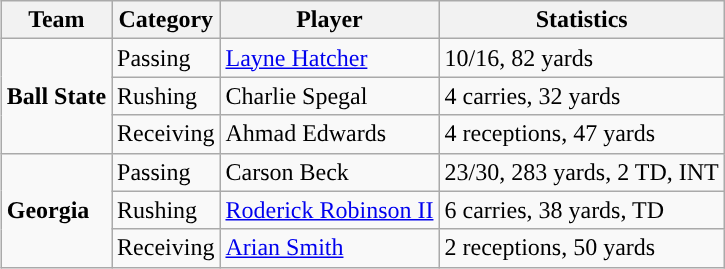<table class="wikitable" style="float: right;">
<tr>
<th>Team</th>
<th>Category</th>
<th>Player</th>
<th>Statistics</th>
</tr>
<tr>
<td rowspan=3><strong>Ball State</strong></td>
<td>Passing</td>
<td><a href='#'>Layne Hatcher</a></td>
<td>10/16, 82 yards</td>
</tr>
<tr>
<td>Rushing</td>
<td>Charlie Spegal</td>
<td>4 carries, 32 yards</td>
</tr>
<tr>
<td>Receiving</td>
<td>Ahmad Edwards</td>
<td>4 receptions, 47 yards</td>
</tr>
<tr>
<td rowspan=3><strong>Georgia</strong></td>
<td>Passing</td>
<td>Carson Beck</td>
<td>23/30, 283 yards, 2 TD, INT</td>
</tr>
<tr>
<td>Rushing</td>
<td><a href='#'>Roderick Robinson II</a></td>
<td>6 carries, 38 yards, TD</td>
</tr>
<tr>
<td>Receiving</td>
<td><a href='#'>Arian Smith</a></td>
<td>2 receptions, 50 yards</td>
</tr>
</table>
